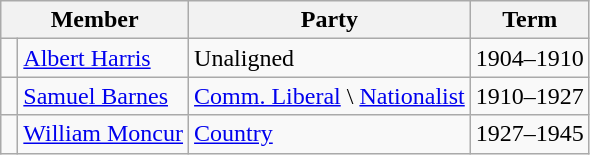<table class="wikitable">
<tr>
<th colspan="2">Member</th>
<th>Party</th>
<th>Term</th>
</tr>
<tr>
<td> </td>
<td><a href='#'>Albert Harris</a></td>
<td>Unaligned</td>
<td>1904–1910</td>
</tr>
<tr>
<td> </td>
<td><a href='#'>Samuel Barnes</a></td>
<td><a href='#'>Comm. Liberal</a> \ <a href='#'>Nationalist</a></td>
<td>1910–1927</td>
</tr>
<tr>
<td> </td>
<td><a href='#'>William Moncur</a></td>
<td><a href='#'>Country</a></td>
<td>1927–1945</td>
</tr>
</table>
